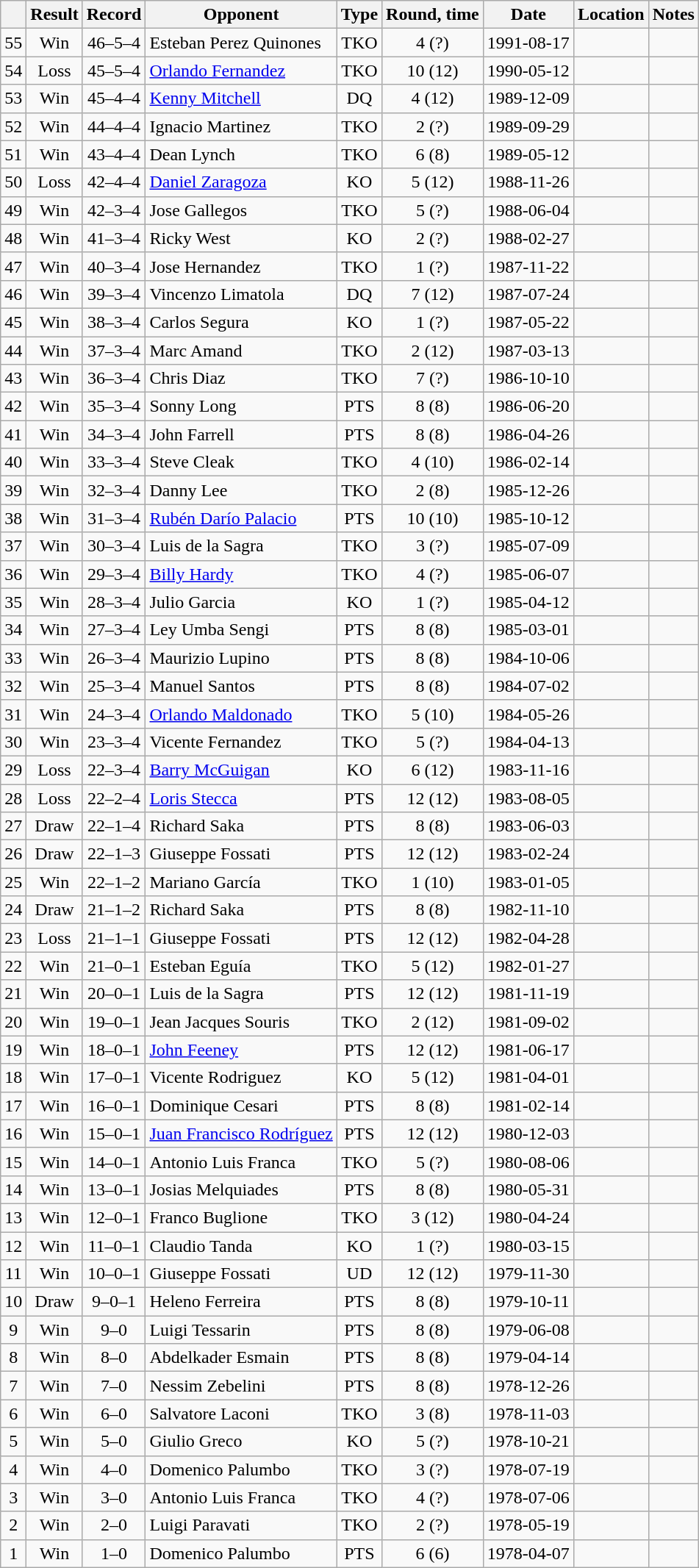<table class=wikitable style=text-align:center>
<tr>
<th></th>
<th>Result</th>
<th>Record</th>
<th>Opponent</th>
<th>Type</th>
<th>Round, time</th>
<th>Date</th>
<th>Location</th>
<th>Notes</th>
</tr>
<tr>
<td>55</td>
<td>Win</td>
<td>46–5–4</td>
<td align=left>Esteban Perez Quinones</td>
<td>TKO</td>
<td>4 (?)</td>
<td>1991-08-17</td>
<td align=left></td>
<td align=left></td>
</tr>
<tr>
<td>54</td>
<td>Loss</td>
<td>45–5–4</td>
<td align=left><a href='#'>Orlando Fernandez</a></td>
<td>TKO</td>
<td>10 (12)</td>
<td>1990-05-12</td>
<td align=left></td>
<td align=left></td>
</tr>
<tr>
<td>53</td>
<td>Win</td>
<td>45–4–4</td>
<td align=left><a href='#'>Kenny Mitchell</a></td>
<td>DQ</td>
<td>4 (12)</td>
<td>1989-12-09</td>
<td align=left></td>
<td align=left></td>
</tr>
<tr>
<td>52</td>
<td>Win</td>
<td>44–4–4</td>
<td align=left>Ignacio Martinez</td>
<td>TKO</td>
<td>2 (?)</td>
<td>1989-09-29</td>
<td align=left></td>
<td align=left></td>
</tr>
<tr>
<td>51</td>
<td>Win</td>
<td>43–4–4</td>
<td align=left>Dean Lynch</td>
<td>TKO</td>
<td>6 (8)</td>
<td>1989-05-12</td>
<td align=left></td>
<td align=left></td>
</tr>
<tr>
<td>50</td>
<td>Loss</td>
<td>42–4–4</td>
<td align=left><a href='#'>Daniel Zaragoza</a></td>
<td>KO</td>
<td>5 (12)</td>
<td>1988-11-26</td>
<td align=left></td>
<td align=left></td>
</tr>
<tr>
<td>49</td>
<td>Win</td>
<td>42–3–4</td>
<td align=left>Jose Gallegos</td>
<td>TKO</td>
<td>5 (?)</td>
<td>1988-06-04</td>
<td align=left></td>
<td align=left></td>
</tr>
<tr>
<td>48</td>
<td>Win</td>
<td>41–3–4</td>
<td align=left>Ricky West</td>
<td>KO</td>
<td>2 (?)</td>
<td>1988-02-27</td>
<td align=left></td>
<td align=left></td>
</tr>
<tr>
<td>47</td>
<td>Win</td>
<td>40–3–4</td>
<td align=left>Jose Hernandez</td>
<td>TKO</td>
<td>1 (?)</td>
<td>1987-11-22</td>
<td align=left></td>
<td align=left></td>
</tr>
<tr>
<td>46</td>
<td>Win</td>
<td>39–3–4</td>
<td align=left>Vincenzo Limatola</td>
<td>DQ</td>
<td>7 (12)</td>
<td>1987-07-24</td>
<td align=left></td>
<td align=left></td>
</tr>
<tr>
<td>45</td>
<td>Win</td>
<td>38–3–4</td>
<td align=left>Carlos Segura</td>
<td>KO</td>
<td>1 (?)</td>
<td>1987-05-22</td>
<td align=left></td>
<td align=left></td>
</tr>
<tr>
<td>44</td>
<td>Win</td>
<td>37–3–4</td>
<td align=left>Marc Amand</td>
<td>TKO</td>
<td>2 (12)</td>
<td>1987-03-13</td>
<td align=left></td>
<td align=left></td>
</tr>
<tr>
<td>43</td>
<td>Win</td>
<td>36–3–4</td>
<td align=left>Chris Diaz</td>
<td>TKO</td>
<td>7 (?)</td>
<td>1986-10-10</td>
<td align=left></td>
<td align=left></td>
</tr>
<tr>
<td>42</td>
<td>Win</td>
<td>35–3–4</td>
<td align=left>Sonny Long</td>
<td>PTS</td>
<td>8 (8)</td>
<td>1986-06-20</td>
<td align=left></td>
<td align=left></td>
</tr>
<tr>
<td>41</td>
<td>Win</td>
<td>34–3–4</td>
<td align=left>John Farrell</td>
<td>PTS</td>
<td>8 (8)</td>
<td>1986-04-26</td>
<td align=left></td>
<td align=left></td>
</tr>
<tr>
<td>40</td>
<td>Win</td>
<td>33–3–4</td>
<td align=left>Steve Cleak</td>
<td>TKO</td>
<td>4 (10)</td>
<td>1986-02-14</td>
<td align=left></td>
<td align=left></td>
</tr>
<tr>
<td>39</td>
<td>Win</td>
<td>32–3–4</td>
<td align=left>Danny Lee</td>
<td>TKO</td>
<td>2 (8)</td>
<td>1985-12-26</td>
<td align=left></td>
<td align=left></td>
</tr>
<tr>
<td>38</td>
<td>Win</td>
<td>31–3–4</td>
<td align=left><a href='#'>Rubén Darío Palacio</a></td>
<td>PTS</td>
<td>10 (10)</td>
<td>1985-10-12</td>
<td align=left></td>
<td align=left></td>
</tr>
<tr>
<td>37</td>
<td>Win</td>
<td>30–3–4</td>
<td align=left>Luis de la Sagra</td>
<td>TKO</td>
<td>3 (?)</td>
<td>1985-07-09</td>
<td align=left></td>
<td align=left></td>
</tr>
<tr>
<td>36</td>
<td>Win</td>
<td>29–3–4</td>
<td align=left><a href='#'>Billy Hardy</a></td>
<td>TKO</td>
<td>4 (?)</td>
<td>1985-06-07</td>
<td align=left></td>
<td align=left></td>
</tr>
<tr>
<td>35</td>
<td>Win</td>
<td>28–3–4</td>
<td align=left>Julio Garcia</td>
<td>KO</td>
<td>1 (?)</td>
<td>1985-04-12</td>
<td align=left></td>
<td align=left></td>
</tr>
<tr>
<td>34</td>
<td>Win</td>
<td>27–3–4</td>
<td align=left>Ley Umba Sengi</td>
<td>PTS</td>
<td>8 (8)</td>
<td>1985-03-01</td>
<td align=left></td>
<td align=left></td>
</tr>
<tr>
<td>33</td>
<td>Win</td>
<td>26–3–4</td>
<td align=left>Maurizio Lupino</td>
<td>PTS</td>
<td>8 (8)</td>
<td>1984-10-06</td>
<td align=left></td>
<td align=left></td>
</tr>
<tr>
<td>32</td>
<td>Win</td>
<td>25–3–4</td>
<td align=left>Manuel Santos</td>
<td>PTS</td>
<td>8 (8)</td>
<td>1984-07-02</td>
<td align=left></td>
<td align=left></td>
</tr>
<tr>
<td>31</td>
<td>Win</td>
<td>24–3–4</td>
<td align=left><a href='#'>Orlando Maldonado</a></td>
<td>TKO</td>
<td>5 (10)</td>
<td>1984-05-26</td>
<td align=left></td>
<td align=left></td>
</tr>
<tr>
<td>30</td>
<td>Win</td>
<td>23–3–4</td>
<td align=left>Vicente Fernandez</td>
<td>TKO</td>
<td>5 (?)</td>
<td>1984-04-13</td>
<td align=left></td>
<td align=left></td>
</tr>
<tr>
<td>29</td>
<td>Loss</td>
<td>22–3–4</td>
<td align=left><a href='#'>Barry McGuigan</a></td>
<td>KO</td>
<td>6 (12)</td>
<td>1983-11-16</td>
<td align=left></td>
<td align=left></td>
</tr>
<tr>
<td>28</td>
<td>Loss</td>
<td>22–2–4</td>
<td align=left><a href='#'>Loris Stecca</a></td>
<td>PTS</td>
<td>12 (12)</td>
<td>1983-08-05</td>
<td align=left></td>
<td align=left></td>
</tr>
<tr>
<td>27</td>
<td>Draw</td>
<td>22–1–4</td>
<td align=left>Richard Saka</td>
<td>PTS</td>
<td>8 (8)</td>
<td>1983-06-03</td>
<td align=left></td>
<td align=left></td>
</tr>
<tr>
<td>26</td>
<td>Draw</td>
<td>22–1–3</td>
<td align=left>Giuseppe Fossati</td>
<td>PTS</td>
<td>12 (12)</td>
<td>1983-02-24</td>
<td align=left></td>
<td align=left></td>
</tr>
<tr>
<td>25</td>
<td>Win</td>
<td>22–1–2</td>
<td align=left>Mariano García</td>
<td>TKO</td>
<td>1 (10)</td>
<td>1983-01-05</td>
<td align=left></td>
<td align=left></td>
</tr>
<tr>
<td>24</td>
<td>Draw</td>
<td>21–1–2</td>
<td align=left>Richard Saka</td>
<td>PTS</td>
<td>8 (8)</td>
<td>1982-11-10</td>
<td align=left></td>
<td align=left></td>
</tr>
<tr>
<td>23</td>
<td>Loss</td>
<td>21–1–1</td>
<td align=left>Giuseppe Fossati</td>
<td>PTS</td>
<td>12 (12)</td>
<td>1982-04-28</td>
<td align=left></td>
<td align=left></td>
</tr>
<tr>
<td>22</td>
<td>Win</td>
<td>21–0–1</td>
<td align=left>Esteban Eguía</td>
<td>TKO</td>
<td>5 (12)</td>
<td>1982-01-27</td>
<td align=left></td>
<td align=left></td>
</tr>
<tr>
<td>21</td>
<td>Win</td>
<td>20–0–1</td>
<td align=left>Luis de la Sagra</td>
<td>PTS</td>
<td>12 (12)</td>
<td>1981-11-19</td>
<td align=left></td>
<td align=left></td>
</tr>
<tr>
<td>20</td>
<td>Win</td>
<td>19–0–1</td>
<td align=left>Jean Jacques Souris</td>
<td>TKO</td>
<td>2 (12)</td>
<td>1981-09-02</td>
<td align=left></td>
<td align=left></td>
</tr>
<tr>
<td>19</td>
<td>Win</td>
<td>18–0–1</td>
<td align=left><a href='#'>John Feeney</a></td>
<td>PTS</td>
<td>12 (12)</td>
<td>1981-06-17</td>
<td align=left></td>
<td align=left></td>
</tr>
<tr>
<td>18</td>
<td>Win</td>
<td>17–0–1</td>
<td align=left>Vicente Rodriguez</td>
<td>KO</td>
<td>5 (12)</td>
<td>1981-04-01</td>
<td align=left></td>
<td align=left></td>
</tr>
<tr>
<td>17</td>
<td>Win</td>
<td>16–0–1</td>
<td align=left>Dominique Cesari</td>
<td>PTS</td>
<td>8 (8)</td>
<td>1981-02-14</td>
<td align=left></td>
<td align=left></td>
</tr>
<tr>
<td>16</td>
<td>Win</td>
<td>15–0–1</td>
<td align=left><a href='#'>Juan Francisco Rodríguez</a></td>
<td>PTS</td>
<td>12 (12)</td>
<td>1980-12-03</td>
<td align=left></td>
<td align=left></td>
</tr>
<tr>
<td>15</td>
<td>Win</td>
<td>14–0–1</td>
<td align=left>Antonio Luis Franca</td>
<td>TKO</td>
<td>5 (?)</td>
<td>1980-08-06</td>
<td align=left></td>
<td align=left></td>
</tr>
<tr>
<td>14</td>
<td>Win</td>
<td>13–0–1</td>
<td align=left>Josias Melquiades</td>
<td>PTS</td>
<td>8 (8)</td>
<td>1980-05-31</td>
<td align=left></td>
<td align=left></td>
</tr>
<tr>
<td>13</td>
<td>Win</td>
<td>12–0–1</td>
<td align=left>Franco Buglione</td>
<td>TKO</td>
<td>3 (12)</td>
<td>1980-04-24</td>
<td align=left></td>
<td align=left></td>
</tr>
<tr>
<td>12</td>
<td>Win</td>
<td>11–0–1</td>
<td align=left>Claudio Tanda</td>
<td>KO</td>
<td>1 (?)</td>
<td>1980-03-15</td>
<td align=left></td>
<td align=left></td>
</tr>
<tr>
<td>11</td>
<td>Win</td>
<td>10–0–1</td>
<td align=left>Giuseppe Fossati</td>
<td>UD</td>
<td>12 (12)</td>
<td>1979-11-30</td>
<td align=left></td>
<td align=left></td>
</tr>
<tr>
<td>10</td>
<td>Draw</td>
<td>9–0–1</td>
<td align=left>Heleno Ferreira</td>
<td>PTS</td>
<td>8 (8)</td>
<td>1979-10-11</td>
<td align=left></td>
<td align=left></td>
</tr>
<tr>
<td>9</td>
<td>Win</td>
<td>9–0</td>
<td align=left>Luigi Tessarin</td>
<td>PTS</td>
<td>8 (8)</td>
<td>1979-06-08</td>
<td align=left></td>
<td align=left></td>
</tr>
<tr>
<td>8</td>
<td>Win</td>
<td>8–0</td>
<td align=left>Abdelkader Esmain</td>
<td>PTS</td>
<td>8 (8)</td>
<td>1979-04-14</td>
<td align=left></td>
<td align=left></td>
</tr>
<tr>
<td>7</td>
<td>Win</td>
<td>7–0</td>
<td align=left>Nessim Zebelini</td>
<td>PTS</td>
<td>8 (8)</td>
<td>1978-12-26</td>
<td align=left></td>
<td align=left></td>
</tr>
<tr>
<td>6</td>
<td>Win</td>
<td>6–0</td>
<td align=left>Salvatore Laconi</td>
<td>TKO</td>
<td>3 (8)</td>
<td>1978-11-03</td>
<td align=left></td>
<td align=left></td>
</tr>
<tr>
<td>5</td>
<td>Win</td>
<td>5–0</td>
<td align=left>Giulio Greco</td>
<td>KO</td>
<td>5 (?)</td>
<td>1978-10-21</td>
<td align=left></td>
<td align=left></td>
</tr>
<tr>
<td>4</td>
<td>Win</td>
<td>4–0</td>
<td align=left>Domenico Palumbo</td>
<td>TKO</td>
<td>3 (?)</td>
<td>1978-07-19</td>
<td align=left></td>
<td align=left></td>
</tr>
<tr>
<td>3</td>
<td>Win</td>
<td>3–0</td>
<td align=left>Antonio Luis Franca</td>
<td>TKO</td>
<td>4 (?)</td>
<td>1978-07-06</td>
<td align=left></td>
<td align=left></td>
</tr>
<tr>
<td>2</td>
<td>Win</td>
<td>2–0</td>
<td align=left>Luigi Paravati</td>
<td>TKO</td>
<td>2 (?)</td>
<td>1978-05-19</td>
<td align=left></td>
<td align=left></td>
</tr>
<tr>
<td>1</td>
<td>Win</td>
<td>1–0</td>
<td align=left>Domenico Palumbo</td>
<td>PTS</td>
<td>6 (6)</td>
<td>1978-04-07</td>
<td align=left></td>
<td align=left></td>
</tr>
</table>
